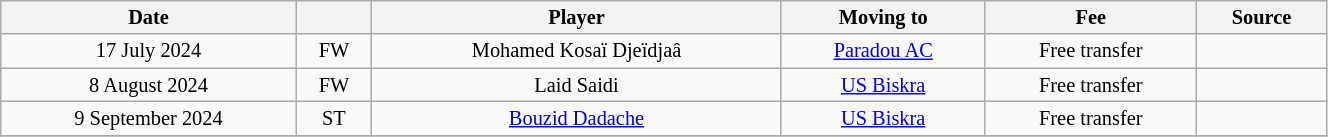<table class="wikitable sortable" style="width:70%; text-align:center; font-size:85%; text-align:centre;">
<tr>
<th>Date</th>
<th></th>
<th>Player</th>
<th>Moving to</th>
<th>Fee</th>
<th>Source</th>
</tr>
<tr>
<td>17 July 2024</td>
<td>FW</td>
<td> Mohamed Kosaï Djeïdjaâ</td>
<td><a href='#'>Paradou AC</a></td>
<td>Free transfer</td>
<td></td>
</tr>
<tr>
<td>8 August 2024</td>
<td>FW</td>
<td> Laid Saidi</td>
<td><a href='#'>US Biskra</a></td>
<td>Free transfer</td>
<td></td>
</tr>
<tr>
<td>9 September 2024</td>
<td>ST</td>
<td> <a href='#'>Bouzid Dadache</a></td>
<td><a href='#'>US Biskra</a></td>
<td>Free transfer</td>
<td></td>
</tr>
<tr>
</tr>
</table>
